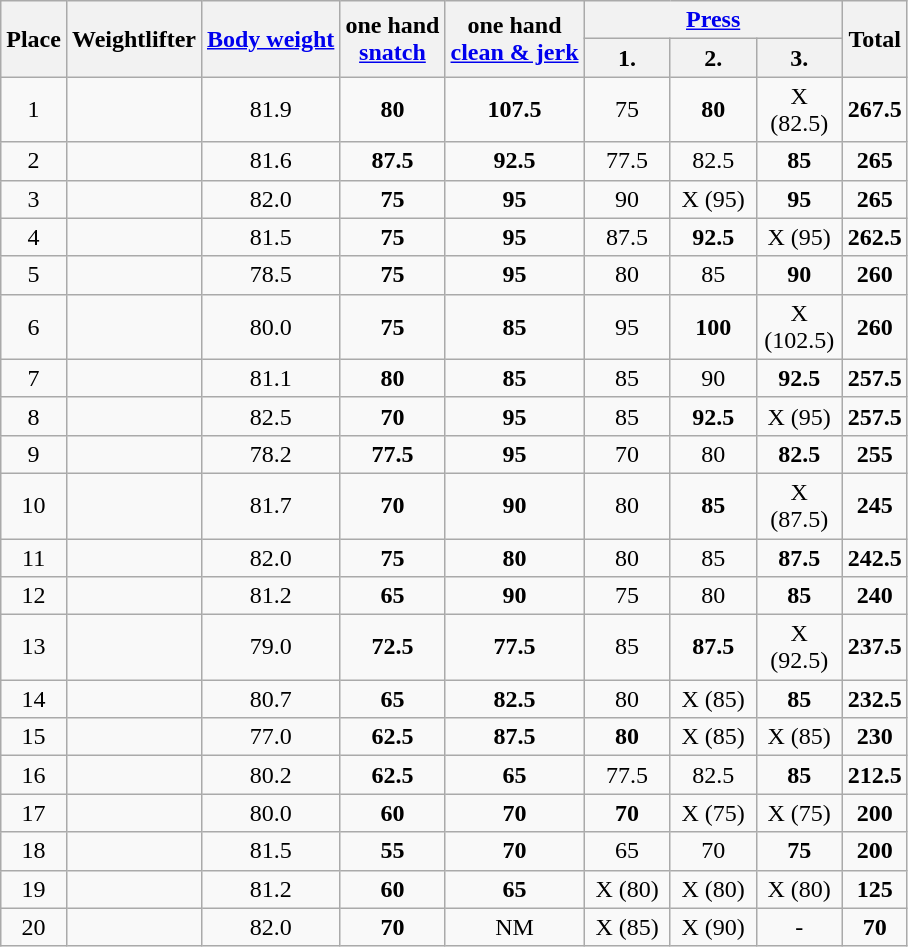<table class=wikitable style="text-align:center">
<tr>
<th rowspan=2>Place</th>
<th rowspan=2>Weightlifter</th>
<th rowspan=2><a href='#'>Body weight</a></th>
<th rowspan=2>one hand<br><a href='#'>snatch</a></th>
<th rowspan=2>one hand<br><a href='#'>clean & jerk</a></th>
<th colspan=3><a href='#'>Press</a></th>
<th rowspan=2>Total</th>
</tr>
<tr>
<th align=center width=50>1.</th>
<th align=center width=50>2.</th>
<th align=center width=50>3.</th>
</tr>
<tr>
<td>1</td>
<td align=left></td>
<td>81.9</td>
<td><strong>80</strong></td>
<td><strong>107.5</strong></td>
<td>75</td>
<td><strong>80</strong></td>
<td>X (82.5)</td>
<td><strong>267.5</strong></td>
</tr>
<tr>
<td>2</td>
<td align=left></td>
<td>81.6</td>
<td><strong>87.5</strong></td>
<td><strong>92.5</strong></td>
<td>77.5</td>
<td>82.5</td>
<td><strong>85</strong></td>
<td><strong>265</strong></td>
</tr>
<tr>
<td>3</td>
<td align=left></td>
<td>82.0</td>
<td><strong>75</strong></td>
<td><strong>95</strong></td>
<td>90</td>
<td>X (95)</td>
<td><strong>95</strong></td>
<td><strong>265</strong></td>
</tr>
<tr>
<td>4</td>
<td align=left></td>
<td>81.5</td>
<td><strong>75</strong></td>
<td><strong>95</strong></td>
<td>87.5</td>
<td><strong>92.5</strong></td>
<td>X (95)</td>
<td><strong>262.5</strong></td>
</tr>
<tr>
<td>5</td>
<td align=left></td>
<td>78.5</td>
<td><strong>75</strong></td>
<td><strong>95</strong></td>
<td>80</td>
<td>85</td>
<td><strong>90</strong></td>
<td><strong>260</strong></td>
</tr>
<tr>
<td>6</td>
<td align=left></td>
<td>80.0</td>
<td><strong>75</strong></td>
<td><strong>85</strong></td>
<td>95</td>
<td><strong>100</strong></td>
<td>X (102.5)</td>
<td><strong>260</strong></td>
</tr>
<tr>
<td>7</td>
<td align=left></td>
<td>81.1</td>
<td><strong>80</strong></td>
<td><strong>85</strong></td>
<td>85</td>
<td>90</td>
<td><strong>92.5</strong></td>
<td><strong>257.5</strong></td>
</tr>
<tr>
<td>8</td>
<td align=left></td>
<td>82.5</td>
<td><strong>70</strong></td>
<td><strong>95</strong></td>
<td>85</td>
<td><strong>92.5</strong></td>
<td>X (95)</td>
<td><strong>257.5</strong></td>
</tr>
<tr>
<td>9</td>
<td align=left></td>
<td>78.2</td>
<td><strong>77.5</strong></td>
<td><strong>95</strong></td>
<td>70</td>
<td>80</td>
<td><strong>82.5</strong></td>
<td><strong>255</strong></td>
</tr>
<tr>
<td>10</td>
<td align=left></td>
<td>81.7</td>
<td><strong>70</strong></td>
<td><strong>90</strong></td>
<td>80</td>
<td><strong>85</strong></td>
<td>X (87.5)</td>
<td><strong>245</strong></td>
</tr>
<tr>
<td>11</td>
<td align=left></td>
<td>82.0</td>
<td><strong>75</strong></td>
<td><strong>80</strong></td>
<td>80</td>
<td>85</td>
<td><strong>87.5</strong></td>
<td><strong>242.5</strong></td>
</tr>
<tr>
<td>12</td>
<td align=left></td>
<td>81.2</td>
<td><strong>65</strong></td>
<td><strong>90</strong></td>
<td>75</td>
<td>80</td>
<td><strong>85</strong></td>
<td><strong>240</strong></td>
</tr>
<tr>
<td>13</td>
<td align=left></td>
<td>79.0</td>
<td><strong>72.5</strong></td>
<td><strong>77.5</strong></td>
<td>85</td>
<td><strong>87.5</strong></td>
<td>X (92.5)</td>
<td><strong>237.5</strong></td>
</tr>
<tr>
<td>14</td>
<td align=left></td>
<td>80.7</td>
<td><strong>65</strong></td>
<td><strong>82.5</strong></td>
<td>80</td>
<td>X (85)</td>
<td><strong>85</strong></td>
<td><strong>232.5</strong></td>
</tr>
<tr>
<td>15</td>
<td align=left></td>
<td>77.0</td>
<td><strong>62.5</strong></td>
<td><strong>87.5</strong></td>
<td><strong>80</strong></td>
<td>X (85)</td>
<td>X (85)</td>
<td><strong>230</strong></td>
</tr>
<tr>
<td>16</td>
<td align=left></td>
<td>80.2</td>
<td><strong>62.5</strong></td>
<td><strong>65</strong></td>
<td>77.5</td>
<td>82.5</td>
<td><strong>85</strong></td>
<td><strong>212.5</strong></td>
</tr>
<tr>
<td>17</td>
<td align=left></td>
<td>80.0</td>
<td><strong>60</strong></td>
<td><strong>70</strong></td>
<td><strong>70</strong></td>
<td>X (75)</td>
<td>X (75)</td>
<td><strong>200</strong></td>
</tr>
<tr>
<td>18</td>
<td align=left></td>
<td>81.5</td>
<td><strong>55</strong></td>
<td><strong>70</strong></td>
<td>65</td>
<td>70</td>
<td><strong>75</strong></td>
<td><strong>200</strong></td>
</tr>
<tr>
<td>19</td>
<td align=left></td>
<td>81.2</td>
<td><strong>60</strong></td>
<td><strong>65</strong></td>
<td>X (80)</td>
<td>X (80)</td>
<td>X (80)</td>
<td><strong>125</strong></td>
</tr>
<tr>
<td>20</td>
<td align=left></td>
<td>82.0</td>
<td><strong>70</strong></td>
<td>NM</td>
<td>X (85)</td>
<td>X (90)</td>
<td>-</td>
<td><strong>70</strong></td>
</tr>
</table>
